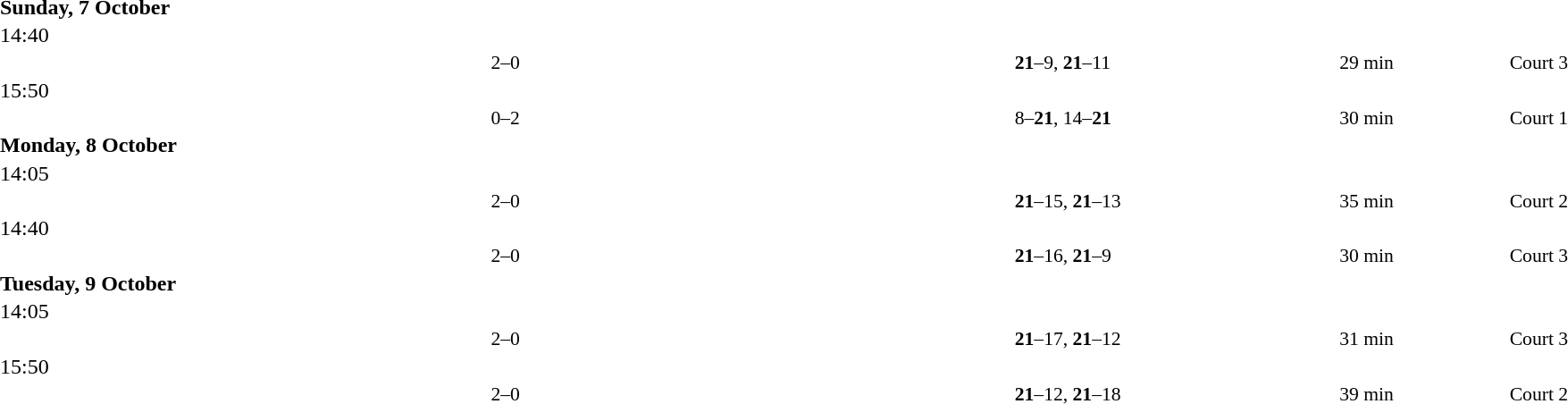<table style="width:100%;" cellspacing="1">
<tr>
<th width=25%></th>
<th width=10%></th>
<th width=25%></th>
</tr>
<tr>
<td><strong>Sunday, 7 October</strong></td>
</tr>
<tr>
<td>14:40</td>
</tr>
<tr style=font-size:90%>
<td align=right><strong></strong></td>
<td align=center>2–0</td>
<td></td>
<td><strong>21</strong>–9, <strong>21</strong>–11</td>
<td>29 min</td>
<td>Court 3</td>
</tr>
<tr>
<td>15:50</td>
</tr>
<tr style=font-size:90%>
<td align=right></td>
<td align=center>0–2</td>
<td><strong></strong></td>
<td>8–<strong>21</strong>, 14–<strong>21</strong></td>
<td>30 min</td>
<td>Court 1</td>
</tr>
<tr>
<td><strong>Monday, 8 October</strong></td>
</tr>
<tr>
<td>14:05</td>
</tr>
<tr style=font-size:90%>
<td align=right><strong></strong></td>
<td align=center>2–0</td>
<td></td>
<td><strong>21</strong>–15, <strong>21</strong>–13</td>
<td>35 min</td>
<td>Court 2</td>
</tr>
<tr>
<td>14:40</td>
</tr>
<tr style=font-size:90%>
<td align=right><strong></strong></td>
<td align=center>2–0</td>
<td></td>
<td><strong>21</strong>–16, <strong>21</strong>–9</td>
<td>30 min</td>
<td>Court 3</td>
</tr>
<tr>
<td><strong>Tuesday, 9 October</strong></td>
</tr>
<tr>
<td>14:05</td>
</tr>
<tr style=font-size:90%>
<td align=right><strong></strong></td>
<td align=center>2–0</td>
<td></td>
<td><strong>21</strong>–17,  <strong>21</strong>–12</td>
<td>31 min</td>
<td>Court 3</td>
</tr>
<tr>
<td>15:50</td>
</tr>
<tr style=font-size:90%>
<td align=right><strong></strong></td>
<td align=center>2–0</td>
<td></td>
<td><strong>21</strong>–12, <strong>21</strong>–18</td>
<td>39 min</td>
<td>Court 2</td>
</tr>
</table>
